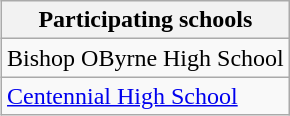<table class="wikitable" align=right>
<tr>
<th>Participating schools</th>
</tr>
<tr>
<td>Bishop OByrne High School</td>
</tr>
<tr>
<td><a href='#'>Centennial High School</a></td>
</tr>
</table>
